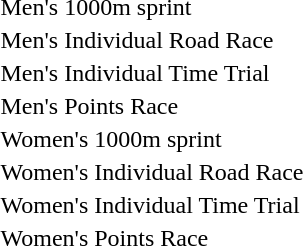<table>
<tr>
<td>Men's 1000m sprint</td>
<td></td>
<td></td>
<td></td>
</tr>
<tr>
<td>Men's Individual Road Race</td>
<td></td>
<td></td>
<td></td>
</tr>
<tr>
<td>Men's Individual Time Trial</td>
<td></td>
<td></td>
<td></td>
</tr>
<tr>
<td>Men's Points Race</td>
<td></td>
<td></td>
<td></td>
</tr>
<tr>
<td>Women's 1000m sprint</td>
<td></td>
<td></td>
<td></td>
</tr>
<tr>
<td>Women's Individual Road Race</td>
<td></td>
<td></td>
<td></td>
</tr>
<tr>
<td>Women's Individual Time Trial</td>
<td></td>
<td></td>
<td></td>
</tr>
<tr>
<td>Women's Points Race</td>
<td></td>
<td></td>
<td></td>
</tr>
</table>
